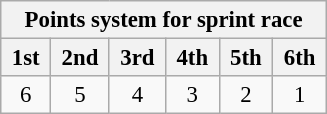<table class="wikitable" style="font-size:95%; text-align:center">
<tr>
<th colspan="6">Points system for sprint race</th>
</tr>
<tr>
<th> 1st </th>
<th> 2nd </th>
<th> 3rd </th>
<th> 4th </th>
<th> 5th </th>
<th> 6th </th>
</tr>
<tr>
<td>6</td>
<td>5</td>
<td>4</td>
<td>3</td>
<td>2</td>
<td>1</td>
</tr>
</table>
